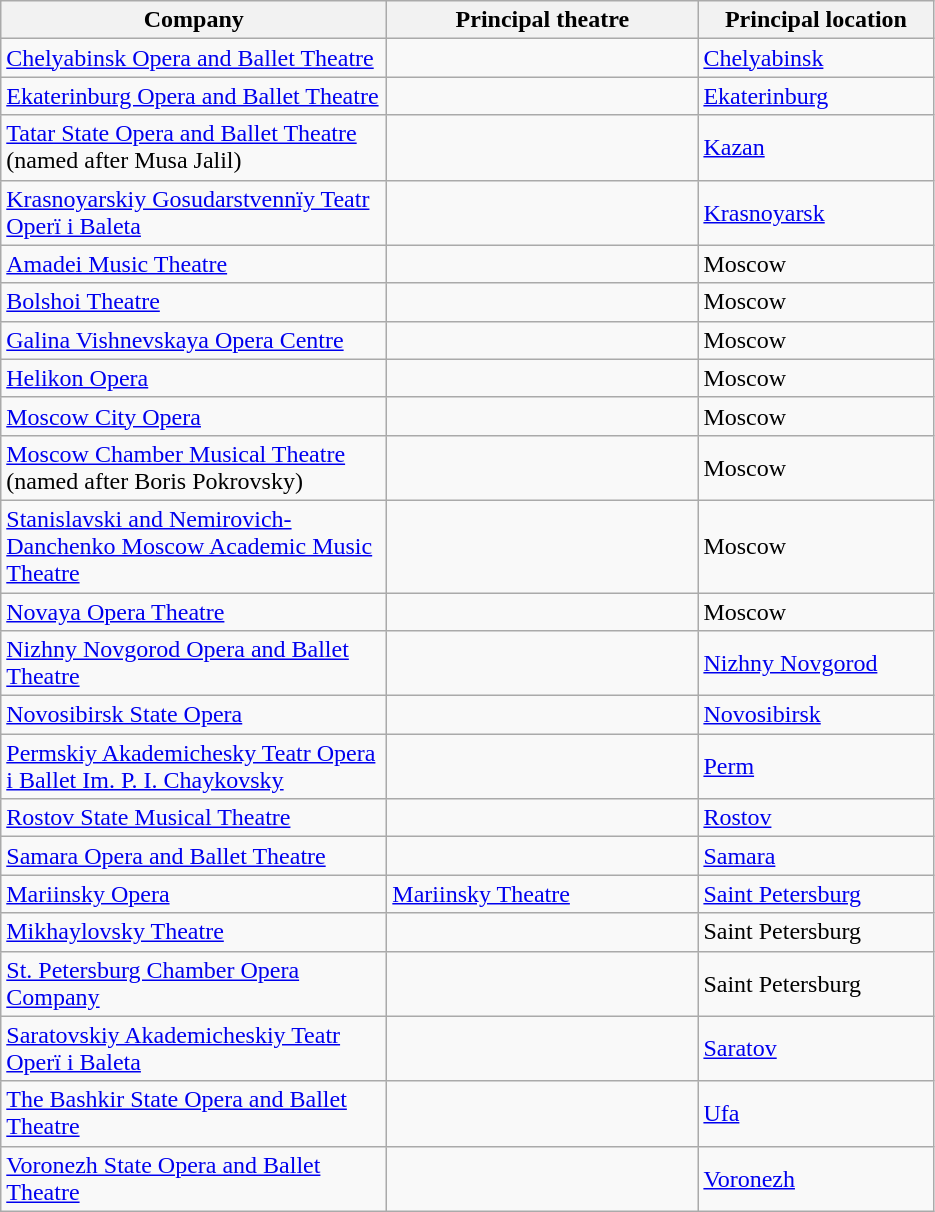<table class="wikitable">
<tr>
<th width=250>Company</th>
<th width=200>Principal theatre</th>
<th width=150>Principal location</th>
</tr>
<tr>
<td><a href='#'>Chelyabinsk Opera and Ballet Theatre</a></td>
<td></td>
<td><a href='#'>Chelyabinsk</a></td>
</tr>
<tr>
<td><a href='#'>Ekaterinburg Opera and Ballet Theatre</a></td>
<td></td>
<td><a href='#'>Ekaterinburg</a></td>
</tr>
<tr>
<td><a href='#'>Tatar State Opera and Ballet Theatre</a> (named after Musa Jalil)</td>
<td></td>
<td><a href='#'>Kazan</a></td>
</tr>
<tr>
<td><a href='#'>Krasnoyarskiy Gosudarstvennïy Teatr Operï i Baleta</a></td>
<td></td>
<td><a href='#'>Krasnoyarsk</a></td>
</tr>
<tr>
<td><a href='#'>Amadei Music Theatre</a></td>
<td></td>
<td>Moscow</td>
</tr>
<tr>
<td><a href='#'>Bolshoi Theatre</a></td>
<td></td>
<td>Moscow</td>
</tr>
<tr>
<td><a href='#'>Galina Vishnevskaya Opera Centre</a></td>
<td></td>
<td>Moscow</td>
</tr>
<tr>
<td><a href='#'>Helikon Opera</a></td>
<td></td>
<td>Moscow</td>
</tr>
<tr>
<td><a href='#'>Moscow City Opera</a></td>
<td></td>
<td>Moscow</td>
</tr>
<tr>
<td><a href='#'>Moscow Chamber Musical Theatre</a><br>(named after Boris Pokrovsky)</td>
<td></td>
<td>Moscow</td>
</tr>
<tr>
<td><a href='#'>Stanislavski and Nemirovich-Danchenko Moscow Academic Music Theatre</a></td>
<td></td>
<td>Moscow</td>
</tr>
<tr>
<td><a href='#'>Novaya Opera Theatre</a></td>
<td></td>
<td>Moscow</td>
</tr>
<tr>
<td><a href='#'>Nizhny Novgorod Opera and Ballet Theatre</a></td>
<td></td>
<td><a href='#'>Nizhny Novgorod</a></td>
</tr>
<tr>
<td><a href='#'>Novosibirsk State Opera</a></td>
<td></td>
<td><a href='#'>Novosibirsk</a></td>
</tr>
<tr>
<td><a href='#'>Permskiy Akademichesky Teatr Opera i Ballet Im. P. I. Chaykovsky</a></td>
<td></td>
<td><a href='#'>Perm</a></td>
</tr>
<tr>
<td><a href='#'>Rostov State Musical Theatre</a></td>
<td></td>
<td><a href='#'>Rostov</a></td>
</tr>
<tr>
<td><a href='#'>Samara Opera and Ballet Theatre</a></td>
<td></td>
<td><a href='#'>Samara</a></td>
</tr>
<tr>
<td><a href='#'>Mariinsky Opera</a></td>
<td><a href='#'>Mariinsky Theatre</a></td>
<td><a href='#'>Saint Petersburg</a></td>
</tr>
<tr>
<td><a href='#'>Mikhaylovsky Theatre</a></td>
<td></td>
<td>Saint Petersburg</td>
</tr>
<tr>
<td><a href='#'>St. Petersburg Chamber Opera Company</a></td>
<td></td>
<td>Saint Petersburg</td>
</tr>
<tr>
<td><a href='#'>Saratovskiy Akademicheskiy Teatr Operï i Baleta</a></td>
<td></td>
<td><a href='#'>Saratov</a></td>
</tr>
<tr>
<td><a href='#'>The Bashkir State Opera and Ballet Theatre</a></td>
<td></td>
<td><a href='#'>Ufa</a></td>
</tr>
<tr>
<td><a href='#'>Voronezh State Opera and Ballet Theatre</a></td>
<td></td>
<td><a href='#'>Voronezh</a></td>
</tr>
</table>
